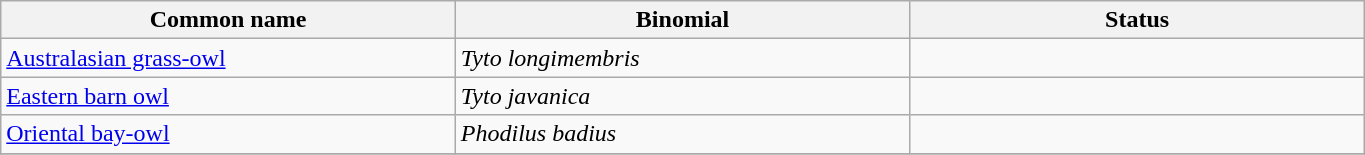<table width=72% class="wikitable">
<tr>
<th width=24%>Common name</th>
<th width=24%>Binomial</th>
<th width=24%>Status</th>
</tr>
<tr>
<td><a href='#'>Australasian grass-owl</a></td>
<td><em>Tyto longimembris</em></td>
<td></td>
</tr>
<tr>
<td><a href='#'>Eastern barn owl</a></td>
<td><em>Tyto javanica</em></td>
<td></td>
</tr>
<tr>
<td><a href='#'>Oriental bay-owl</a></td>
<td><em>Phodilus badius</em></td>
<td></td>
</tr>
<tr>
</tr>
</table>
